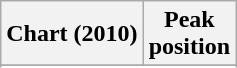<table class="wikitable sortable plainrowheaders" style="text-align:center">
<tr>
<th scope="col">Chart (2010)</th>
<th scope="col">Peak<br>position</th>
</tr>
<tr>
</tr>
<tr>
</tr>
<tr>
</tr>
</table>
